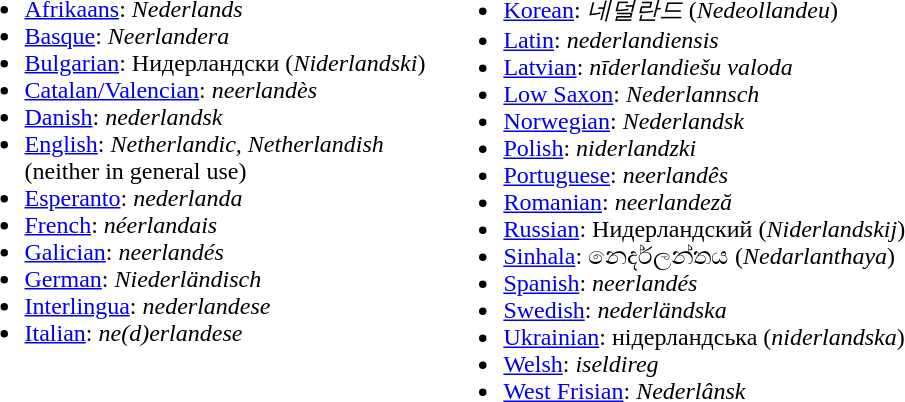<table border="0" cellpadding="5">
<tr valign="top">
<td><br><ul><li><a href='#'>Afrikaans</a>: <em>Nederlands</em></li><li><a href='#'>Basque</a>: <em>Neerlandera</em></li><li><a href='#'>Bulgarian</a>: Нидерландски (<em>Niderlandski</em>)</li><li><a href='#'>Catalan/Valencian</a>: <em>neerlandès</em></li><li><a href='#'>Danish</a>: <em>nederlandsk</em></li><li><a href='#'>English</a>: <em>Netherlandic, Netherlandish</em><br>(neither in general use)</li><li><a href='#'>Esperanto</a>: <em>nederlanda</em></li><li><a href='#'>French</a>: <em>néerlandais</em></li><li><a href='#'>Galician</a>: <em>neerlandés</em></li><li><a href='#'>German</a>: <em>Niederländisch</em></li><li><a href='#'>Interlingua</a>: <em>nederlandese</em></li><li><a href='#'>Italian</a>: <em>ne(d)erlandese</em></li></ul></td>
<td><br><ul><li><a href='#'>Korean</a>: <em>네덜란드</em> (<em>Nedeollandeu</em>)</li><li><a href='#'>Latin</a>: <em>nederlandiensis</em></li><li><a href='#'>Latvian</a>: <em>nīderlandiešu valoda</em></li><li><a href='#'>Low Saxon</a>: <em>Nederlannsch</em></li><li><a href='#'>Norwegian</a>: <em>Nederlandsk</em></li><li><a href='#'>Polish</a>: <em>niderlandzki</em></li><li><a href='#'>Portuguese</a>: <em>neerlandês</em></li><li><a href='#'>Romanian</a>: <em>neerlandeză</em></li><li><a href='#'>Russian</a>: Нидерландский (<em>Niderlandskij</em>)</li><li><a href='#'>Sinhala</a>: නෙදර්ලන්තය (<em>Nedarlanthaya</em>)</li><li><a href='#'>Spanish</a>: <em>neerlandés</em></li><li><a href='#'>Swedish</a>: <em>nederländska</em></li><li><a href='#'>Ukrainian</a>: нідерландська (<em>niderlandska</em>)</li><li><a href='#'>Welsh</a>: <em>iseldireg</em></li><li><a href='#'>West Frisian</a>: <em>Nederlânsk</em></li></ul></td>
</tr>
</table>
